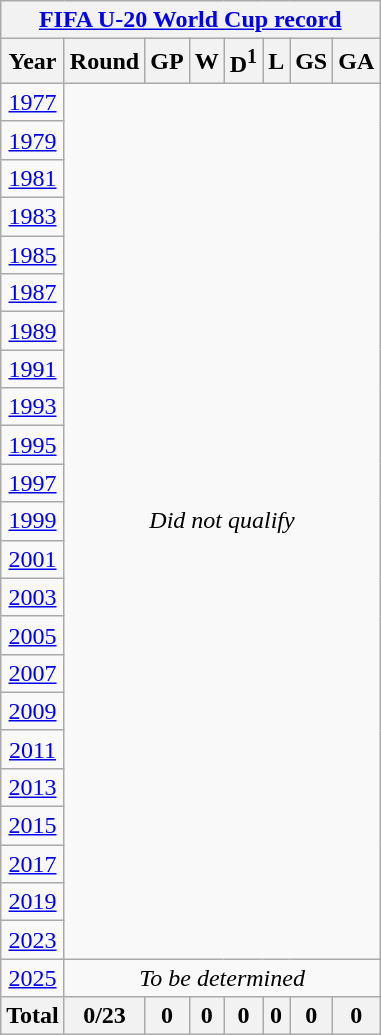<table class="wikitable" style="text-align: center;">
<tr>
<th colspan=8><a href='#'>FIFA U-20 World Cup record</a></th>
</tr>
<tr>
<th>Year</th>
<th>Round</th>
<th>GP</th>
<th>W</th>
<th>D<sup>1</sup></th>
<th>L</th>
<th>GS</th>
<th>GA</th>
</tr>
<tr>
<td> <a href='#'>1977</a></td>
<td colspan=7 rowspan=23><em>Did not qualify</em></td>
</tr>
<tr>
<td> <a href='#'>1979</a></td>
</tr>
<tr>
<td> <a href='#'>1981</a></td>
</tr>
<tr>
<td> <a href='#'>1983</a></td>
</tr>
<tr>
<td> <a href='#'>1985</a></td>
</tr>
<tr>
<td> <a href='#'>1987</a></td>
</tr>
<tr>
<td> <a href='#'>1989</a></td>
</tr>
<tr>
<td> <a href='#'>1991</a></td>
</tr>
<tr>
<td> <a href='#'>1993</a></td>
</tr>
<tr>
<td> <a href='#'>1995</a></td>
</tr>
<tr>
<td> <a href='#'>1997</a></td>
</tr>
<tr>
<td> <a href='#'>1999</a></td>
</tr>
<tr>
<td> <a href='#'>2001</a></td>
</tr>
<tr>
<td> <a href='#'>2003</a></td>
</tr>
<tr>
<td> <a href='#'>2005</a></td>
</tr>
<tr>
<td> <a href='#'>2007</a></td>
</tr>
<tr>
<td> <a href='#'>2009</a></td>
</tr>
<tr>
<td> <a href='#'>2011</a></td>
</tr>
<tr>
<td> <a href='#'>2013</a></td>
</tr>
<tr>
<td> <a href='#'>2015</a></td>
</tr>
<tr>
<td> <a href='#'>2017</a></td>
</tr>
<tr>
<td> <a href='#'>2019</a></td>
</tr>
<tr>
<td> <a href='#'>2023</a></td>
</tr>
<tr>
<td> <a href='#'>2025</a></td>
<td colspan="7"><em>To be determined</em></td>
</tr>
<tr>
<th><strong>Total</strong></th>
<th>0/23</th>
<th>0</th>
<th>0</th>
<th>0</th>
<th>0</th>
<th>0</th>
<th>0</th>
</tr>
</table>
